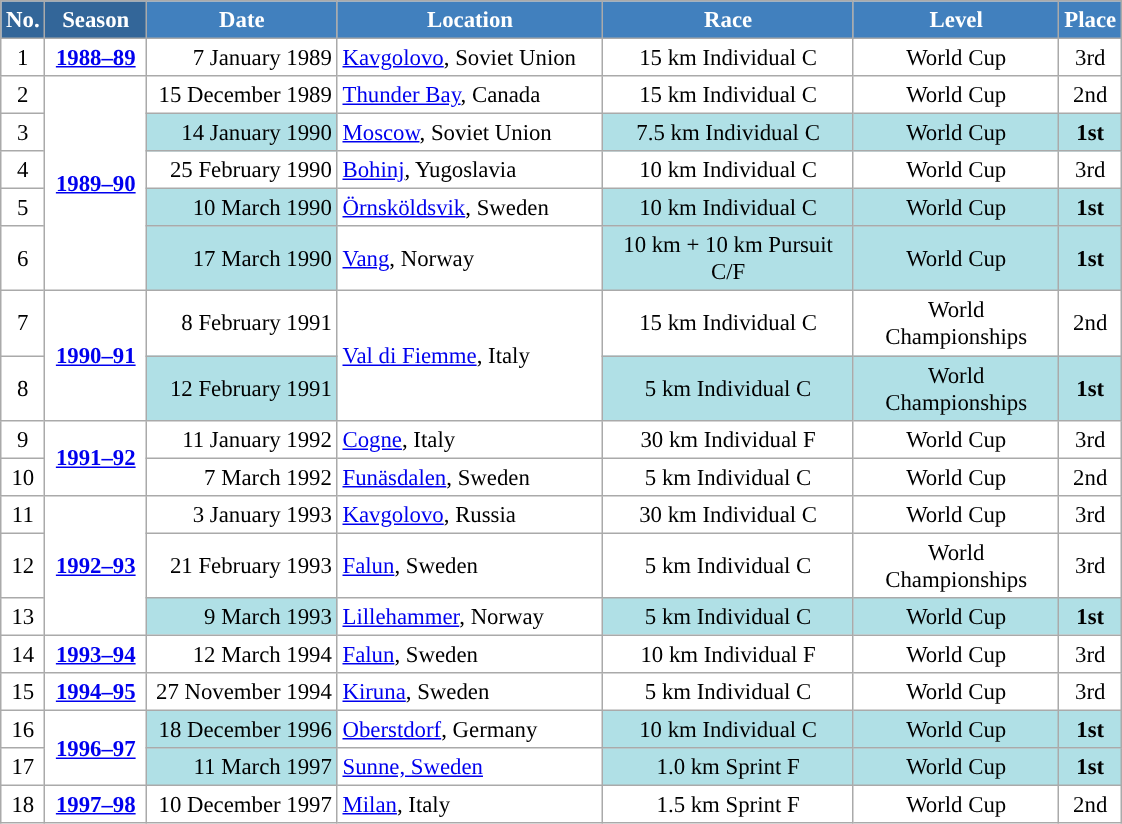<table class="wikitable sortable" style="font-size:95%; text-align:center; border:grey solid 1px; border-collapse:collapse; background:#ffffff;">
<tr style="background:#efefef;">
<th style="background-color:#369; color:white;">No.</th>
<th style="background-color:#369; color:white;">Season</th>
<th style="background-color:#4180be; color:white; width:120px;">Date</th>
<th style="background-color:#4180be; color:white; width:170px;">Location</th>
<th style="background-color:#4180be; color:white; width:160px;">Race</th>
<th style="background-color:#4180be; color:white; width:130px;">Level</th>
<th style="background-color:#4180be; color:white;">Place</th>
</tr>
<tr>
<td align=center>1</td>
<td rowspan=1 align=center><strong> <a href='#'>1988–89</a> </strong></td>
<td align=right>7 January 1989</td>
<td align=left> <a href='#'>Kavgolovo</a>, Soviet Union</td>
<td>15 km Individual C</td>
<td>World Cup</td>
<td>3rd</td>
</tr>
<tr>
<td align=center>2</td>
<td rowspan=5 align=center><strong> <a href='#'>1989–90</a> </strong></td>
<td align=right>15 December 1989</td>
<td align=left> <a href='#'>Thunder Bay</a>, Canada</td>
<td>15 km Individual C</td>
<td>World Cup</td>
<td>2nd</td>
</tr>
<tr>
<td align=center>3</td>
<td bgcolor="#BOEOE6" align=right>14 January 1990</td>
<td align=left> <a href='#'>Moscow</a>, Soviet Union</td>
<td bgcolor="#BOEOE6">7.5 km Individual C</td>
<td bgcolor="#BOEOE6">World Cup</td>
<td bgcolor="#BOEOE6"><strong>1st</strong></td>
</tr>
<tr>
<td align=center>4</td>
<td align=right>25 February 1990</td>
<td align=left> <a href='#'>Bohinj</a>, Yugoslavia</td>
<td>10 km Individual C</td>
<td>World Cup</td>
<td>3rd</td>
</tr>
<tr>
<td align=center>5</td>
<td bgcolor="#BOEOE6" align=right>10 March 1990</td>
<td align=left> <a href='#'>Örnsköldsvik</a>, Sweden</td>
<td bgcolor="#BOEOE6">10 km Individual C</td>
<td bgcolor="#BOEOE6">World Cup</td>
<td bgcolor="#BOEOE6"><strong>1st</strong></td>
</tr>
<tr>
<td align=center>6</td>
<td bgcolor="#BOEOE6" align=right>17 March 1990</td>
<td align=left> <a href='#'>Vang</a>, Norway</td>
<td bgcolor="#BOEOE6">10 km + 10 km Pursuit C/F</td>
<td bgcolor="#BOEOE6">World Cup</td>
<td bgcolor="#BOEOE6"><strong>1st</strong></td>
</tr>
<tr>
<td align=center>7</td>
<td rowspan=2 align=center><strong> <a href='#'>1990–91</a> </strong></td>
<td align=right>8 February 1991</td>
<td rowspan=2 align=left> <a href='#'>Val di Fiemme</a>, Italy</td>
<td>15 km Individual C</td>
<td>World Championships</td>
<td>2nd</td>
</tr>
<tr>
<td align=center>8</td>
<td bgcolor="#BOEOE6" align=right>12 February 1991</td>
<td bgcolor="#BOEOE6">5 km Individual C</td>
<td bgcolor="#BOEOE6">World Championships</td>
<td bgcolor="#BOEOE6"><strong>1st</strong></td>
</tr>
<tr>
<td align=center>9</td>
<td rowspan=2 align=center><strong> <a href='#'>1991–92</a> </strong></td>
<td align=right>11 January 1992</td>
<td align=left> <a href='#'>Cogne</a>, Italy</td>
<td>30 km Individual F</td>
<td>World Cup</td>
<td>3rd</td>
</tr>
<tr>
<td align=center>10</td>
<td align=right>7 March 1992</td>
<td align=left> <a href='#'>Funäsdalen</a>, Sweden</td>
<td>5 km Individual C</td>
<td>World Cup</td>
<td>2nd</td>
</tr>
<tr>
<td align=center>11</td>
<td rowspan=3 align=center><strong> <a href='#'>1992–93</a> </strong></td>
<td align=right>3 January 1993</td>
<td align=left> <a href='#'>Kavgolovo</a>, Russia</td>
<td>30 km Individual C</td>
<td>World Cup</td>
<td>3rd</td>
</tr>
<tr>
<td align=center>12</td>
<td align=right>21 February 1993</td>
<td align=left> <a href='#'>Falun</a>, Sweden</td>
<td>5 km Individual C</td>
<td>World Championships</td>
<td>3rd</td>
</tr>
<tr>
<td align=center>13</td>
<td bgcolor="#BOEOE6" align=right>9 March 1993</td>
<td align=left> <a href='#'>Lillehammer</a>, Norway</td>
<td bgcolor="#BOEOE6">5 km Individual C</td>
<td bgcolor="#BOEOE6">World Cup</td>
<td bgcolor="#BOEOE6"><strong>1st</strong></td>
</tr>
<tr>
<td align=center>14</td>
<td rowspan=1 align=center><strong> <a href='#'>1993–94</a> </strong></td>
<td align=right>12 March 1994</td>
<td align=left> <a href='#'>Falun</a>, Sweden</td>
<td>10 km Individual F</td>
<td>World Cup</td>
<td>3rd</td>
</tr>
<tr>
<td align=center>15</td>
<td rowspan=1 align=center><strong> <a href='#'>1994–95</a> </strong></td>
<td align=right>27 November 1994</td>
<td align=left> <a href='#'>Kiruna</a>, Sweden</td>
<td>5 km Individual C</td>
<td>World Cup</td>
<td>3rd</td>
</tr>
<tr>
<td align=center>16</td>
<td rowspan=2 align=center><strong><a href='#'>1996–97</a></strong></td>
<td bgcolor="#BOEOE6" align=right>18 December 1996</td>
<td align=left> <a href='#'>Oberstdorf</a>, Germany</td>
<td bgcolor="#BOEOE6">10 km Individual C</td>
<td bgcolor="#BOEOE6">World Cup</td>
<td bgcolor="#BOEOE6"><strong>1st</strong></td>
</tr>
<tr>
<td align=center>17</td>
<td bgcolor="#BOEOE6" align=right>11 March 1997</td>
<td align=left> <a href='#'>Sunne, Sweden</a></td>
<td bgcolor="#BOEOE6">1.0 km Sprint F</td>
<td bgcolor="#BOEOE6">World Cup</td>
<td bgcolor="#BOEOE6"><strong>1st</strong></td>
</tr>
<tr>
<td align=center>18</td>
<td rowspan=1 align=center><strong> <a href='#'>1997–98</a> </strong></td>
<td align=right>10 December 1997</td>
<td align=left> <a href='#'>Milan</a>, Italy</td>
<td>1.5 km Sprint F</td>
<td>World Cup</td>
<td>2nd</td>
</tr>
</table>
